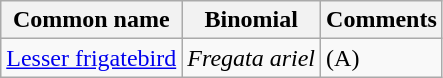<table class="wikitable">
<tr>
<th>Common name</th>
<th>Binomial</th>
<th>Comments</th>
</tr>
<tr>
<td><a href='#'>Lesser frigatebird</a></td>
<td><em>Fregata ariel</em></td>
<td>(A)</td>
</tr>
</table>
